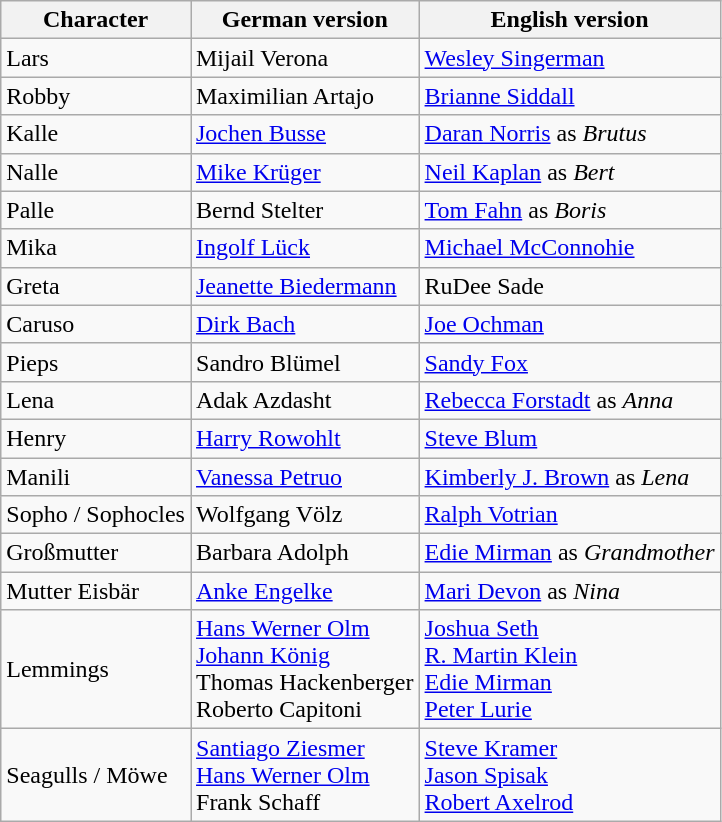<table class="wikitable">
<tr>
<th>Character</th>
<th>German version</th>
<th>English version</th>
</tr>
<tr>
<td>Lars</td>
<td>Mijail Verona</td>
<td><a href='#'>Wesley Singerman</a></td>
</tr>
<tr>
<td>Robby</td>
<td>Maximilian Artajo</td>
<td><a href='#'>Brianne Siddall</a></td>
</tr>
<tr>
<td>Kalle</td>
<td><a href='#'>Jochen Busse</a></td>
<td><a href='#'>Daran Norris</a> as <em>Brutus</em></td>
</tr>
<tr>
<td>Nalle</td>
<td><a href='#'>Mike Krüger</a></td>
<td><a href='#'>Neil Kaplan</a> as <em>Bert</em></td>
</tr>
<tr>
<td>Palle</td>
<td>Bernd Stelter</td>
<td><a href='#'>Tom Fahn</a> as <em>Boris</em></td>
</tr>
<tr>
<td>Mika</td>
<td><a href='#'>Ingolf Lück</a></td>
<td><a href='#'>Michael McConnohie</a></td>
</tr>
<tr>
<td>Greta</td>
<td><a href='#'>Jeanette Biedermann</a></td>
<td>RuDee Sade</td>
</tr>
<tr>
<td>Caruso</td>
<td><a href='#'>Dirk Bach</a></td>
<td><a href='#'>Joe Ochman</a></td>
</tr>
<tr>
<td>Pieps</td>
<td>Sandro Blümel</td>
<td><a href='#'>Sandy Fox</a></td>
</tr>
<tr>
<td>Lena</td>
<td>Adak Azdasht</td>
<td><a href='#'>Rebecca Forstadt</a> as <em>Anna</em></td>
</tr>
<tr>
<td>Henry</td>
<td><a href='#'>Harry Rowohlt</a></td>
<td><a href='#'>Steve Blum</a></td>
</tr>
<tr>
<td>Manili</td>
<td><a href='#'>Vanessa Petruo</a></td>
<td><a href='#'>Kimberly J. Brown</a> as <em>Lena</em></td>
</tr>
<tr>
<td>Sopho / Sophocles</td>
<td>Wolfgang Völz</td>
<td><a href='#'>Ralph Votrian</a></td>
</tr>
<tr>
<td>Großmutter</td>
<td>Barbara Adolph</td>
<td><a href='#'>Edie Mirman</a> as <em>Grandmother</em></td>
</tr>
<tr>
<td>Mutter Eisbär</td>
<td><a href='#'>Anke Engelke</a></td>
<td><a href='#'>Mari Devon</a> as <em>Nina</em></td>
</tr>
<tr>
<td>Lemmings</td>
<td><a href='#'>Hans Werner Olm</a><br><a href='#'>Johann König</a><br>Thomas Hackenberger<br>Roberto Capitoni</td>
<td><a href='#'>Joshua Seth</a><br><a href='#'>R. Martin Klein</a><br><a href='#'>Edie Mirman</a><br><a href='#'>Peter Lurie</a></td>
</tr>
<tr>
<td>Seagulls / Möwe</td>
<td><a href='#'>Santiago Ziesmer</a><br><a href='#'>Hans Werner Olm</a><br>Frank Schaff</td>
<td><a href='#'>Steve Kramer</a><br><a href='#'>Jason Spisak</a><br><a href='#'>Robert Axelrod</a></td>
</tr>
</table>
